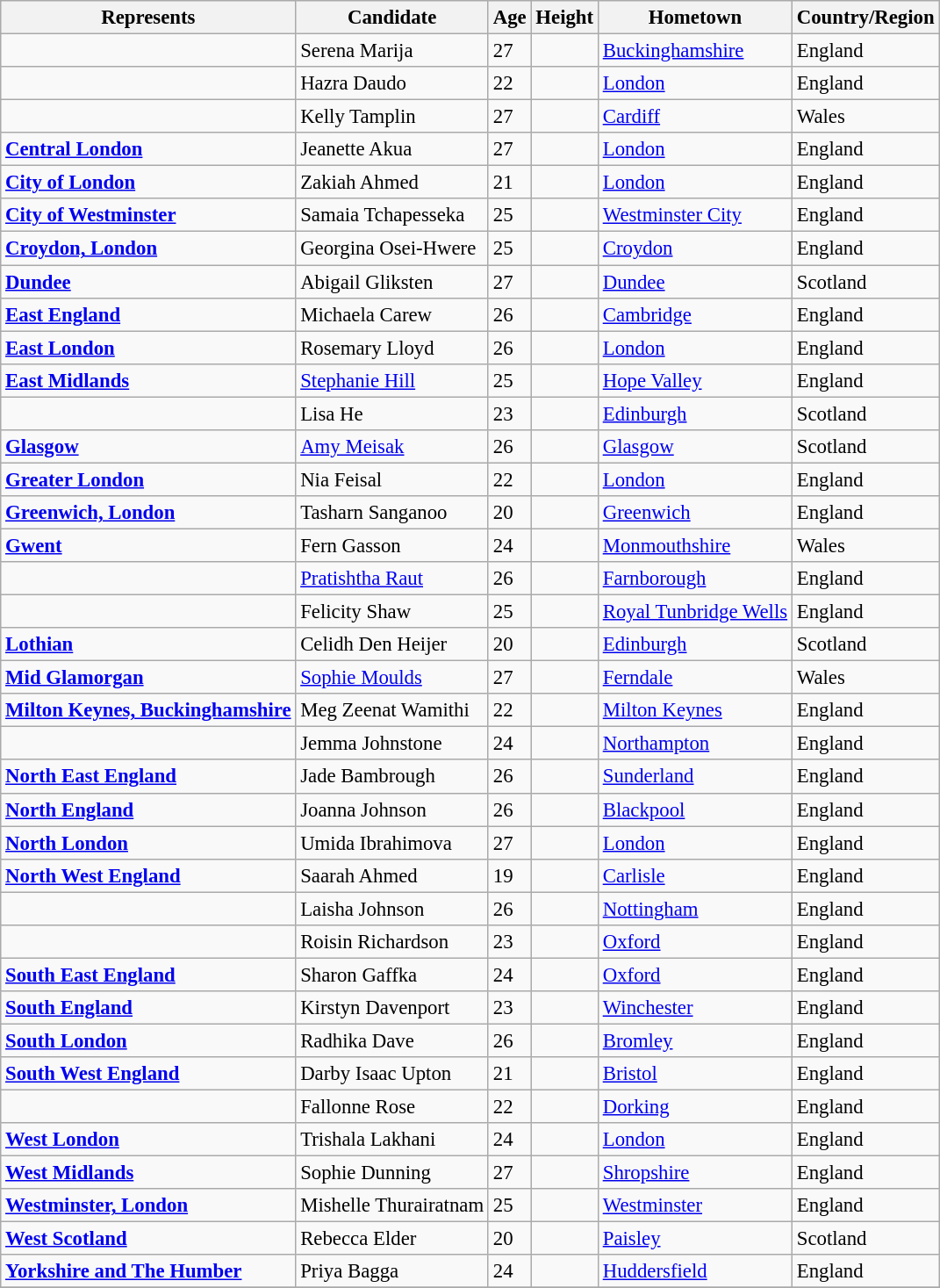<table class="wikitable sortable" style="font-size: 95%;">
<tr>
<th>Represents</th>
<th>Candidate</th>
<th>Age</th>
<th>Height</th>
<th>Hometown</th>
<th>Country/Region</th>
</tr>
<tr>
<td><strong></strong></td>
<td>Serena Marija</td>
<td>27</td>
<td></td>
<td><a href='#'>Buckinghamshire</a></td>
<td>England</td>
</tr>
<tr>
<td><strong></strong></td>
<td>Hazra Daudo</td>
<td>22</td>
<td></td>
<td><a href='#'>London</a></td>
<td>England</td>
</tr>
<tr>
<td><strong></strong></td>
<td>Kelly Tamplin</td>
<td>27</td>
<td></td>
<td><a href='#'>Cardiff</a></td>
<td>Wales</td>
</tr>
<tr>
<td><strong> <a href='#'>Central London</a></strong></td>
<td>Jeanette Akua</td>
<td>27</td>
<td></td>
<td><a href='#'>London</a></td>
<td>England</td>
</tr>
<tr>
<td><strong> <a href='#'>City of London</a></strong></td>
<td>Zakiah Ahmed</td>
<td>21</td>
<td></td>
<td><a href='#'>London</a></td>
<td>England</td>
</tr>
<tr>
<td><strong> <a href='#'>City of Westminster</a></strong></td>
<td>Samaia Tchapesseka</td>
<td>25</td>
<td></td>
<td><a href='#'>Westminster City</a></td>
<td>England</td>
</tr>
<tr>
<td><strong> <a href='#'>Croydon, London</a></strong></td>
<td>Georgina Osei-Hwere</td>
<td>25</td>
<td></td>
<td><a href='#'>Croydon</a></td>
<td>England</td>
</tr>
<tr>
<td><strong> <a href='#'>Dundee</a></strong></td>
<td>Abigail Gliksten</td>
<td>27</td>
<td></td>
<td><a href='#'>Dundee</a></td>
<td>Scotland</td>
</tr>
<tr>
<td><strong> <a href='#'>East England</a></strong></td>
<td>Michaela Carew</td>
<td>26</td>
<td></td>
<td><a href='#'>Cambridge</a></td>
<td>England</td>
</tr>
<tr>
<td> <strong><a href='#'>East London</a></strong></td>
<td>Rosemary Lloyd</td>
<td>26</td>
<td></td>
<td><a href='#'>London</a></td>
<td>England</td>
</tr>
<tr>
<td><strong> <a href='#'>East Midlands</a></strong></td>
<td><a href='#'>Stephanie Hill</a></td>
<td>25</td>
<td></td>
<td><a href='#'>Hope Valley</a></td>
<td>England</td>
</tr>
<tr>
<td><strong></strong></td>
<td>Lisa He</td>
<td>23</td>
<td></td>
<td><a href='#'>Edinburgh</a></td>
<td>Scotland</td>
</tr>
<tr>
<td><strong> <a href='#'>Glasgow</a></strong></td>
<td><a href='#'>Amy Meisak</a></td>
<td>26</td>
<td></td>
<td><a href='#'>Glasgow</a></td>
<td>Scotland</td>
</tr>
<tr>
<td><strong> <a href='#'>Greater London</a></strong></td>
<td>Nia Feisal</td>
<td>22</td>
<td></td>
<td><a href='#'>London</a></td>
<td>England</td>
</tr>
<tr>
<td> <strong><a href='#'>Greenwich, London</a></strong></td>
<td>Tasharn Sanganoo</td>
<td>20</td>
<td></td>
<td><a href='#'>Greenwich</a></td>
<td>England</td>
</tr>
<tr>
<td><strong> <a href='#'>Gwent</a></strong></td>
<td>Fern Gasson</td>
<td>24</td>
<td></td>
<td><a href='#'>Monmouthshire</a></td>
<td>Wales</td>
</tr>
<tr>
<td><strong></strong></td>
<td><a href='#'>Pratishtha Raut</a></td>
<td>26</td>
<td></td>
<td><a href='#'>Farnborough</a></td>
<td>England</td>
</tr>
<tr>
<td><strong></strong></td>
<td>Felicity Shaw</td>
<td>25</td>
<td></td>
<td><a href='#'>Royal Tunbridge Wells</a></td>
<td>England</td>
</tr>
<tr>
<td><strong> <a href='#'>Lothian</a></strong></td>
<td>Celidh Den Heijer</td>
<td>20</td>
<td></td>
<td><a href='#'>Edinburgh</a></td>
<td>Scotland</td>
</tr>
<tr>
<td><strong> <a href='#'>Mid Glamorgan</a></strong></td>
<td><a href='#'>Sophie Moulds</a></td>
<td>27</td>
<td></td>
<td><a href='#'>Ferndale</a></td>
<td>Wales</td>
</tr>
<tr>
<td><strong> <a href='#'>Milton Keynes, Buckinghamshire</a></strong></td>
<td>Meg Zeenat Wamithi</td>
<td>22</td>
<td></td>
<td><a href='#'>Milton Keynes</a></td>
<td>England</td>
</tr>
<tr>
<td><strong></strong></td>
<td>Jemma Johnstone</td>
<td>24</td>
<td></td>
<td><a href='#'>Northampton</a></td>
<td>England</td>
</tr>
<tr>
<td> <strong><a href='#'>North East England</a></strong></td>
<td>Jade Bambrough</td>
<td>26</td>
<td></td>
<td><a href='#'>Sunderland</a></td>
<td>England</td>
</tr>
<tr>
<td> <strong><a href='#'>North England</a></strong></td>
<td>Joanna Johnson</td>
<td>26</td>
<td></td>
<td><a href='#'>Blackpool</a></td>
<td>England</td>
</tr>
<tr>
<td> <strong><a href='#'>North London</a></strong></td>
<td>Umida Ibrahimova</td>
<td>27</td>
<td></td>
<td><a href='#'>London</a></td>
<td>England</td>
</tr>
<tr>
<td><strong> <a href='#'>North West England</a></strong></td>
<td>Saarah Ahmed</td>
<td>19</td>
<td></td>
<td><a href='#'>Carlisle</a></td>
<td>England</td>
</tr>
<tr>
<td><strong></strong></td>
<td>Laisha Johnson</td>
<td>26</td>
<td></td>
<td><a href='#'>Nottingham</a></td>
<td>England</td>
</tr>
<tr>
<td><strong></strong></td>
<td>Roisin Richardson</td>
<td>23</td>
<td></td>
<td><a href='#'>Oxford</a></td>
<td>England</td>
</tr>
<tr>
<td><strong> <a href='#'>South East England</a></strong></td>
<td>Sharon Gaffka</td>
<td>24</td>
<td></td>
<td><a href='#'>Oxford</a></td>
<td>England</td>
</tr>
<tr>
<td> <strong><a href='#'>South England</a></strong></td>
<td>Kirstyn Davenport</td>
<td>23</td>
<td></td>
<td><a href='#'>Winchester</a></td>
<td>England</td>
</tr>
<tr>
<td> <strong><a href='#'>South London</a></strong></td>
<td>Radhika Dave</td>
<td>26</td>
<td></td>
<td><a href='#'>Bromley</a></td>
<td>England</td>
</tr>
<tr>
<td><strong> <a href='#'>South West England</a></strong></td>
<td>Darby Isaac Upton</td>
<td>21</td>
<td></td>
<td><a href='#'>Bristol</a></td>
<td>England</td>
</tr>
<tr>
<td><strong></strong></td>
<td>Fallonne Rose</td>
<td>22</td>
<td></td>
<td><a href='#'>Dorking</a></td>
<td>England</td>
</tr>
<tr>
<td><strong> <a href='#'>West London</a></strong></td>
<td>Trishala Lakhani</td>
<td>24</td>
<td></td>
<td><a href='#'>London</a></td>
<td>England</td>
</tr>
<tr>
<td><strong> <a href='#'>West Midlands</a></strong></td>
<td>Sophie Dunning</td>
<td>27</td>
<td></td>
<td><a href='#'>Shropshire</a></td>
<td>England</td>
</tr>
<tr>
<td> <strong><a href='#'>Westminster, London</a></strong></td>
<td>Mishelle Thurairatnam</td>
<td>25</td>
<td></td>
<td><a href='#'>Westminster</a></td>
<td>England</td>
</tr>
<tr>
<td><strong> <a href='#'>West Scotland</a></strong></td>
<td>Rebecca Elder</td>
<td>20</td>
<td></td>
<td><a href='#'>Paisley</a></td>
<td>Scotland</td>
</tr>
<tr>
<td><strong> <a href='#'>Yorkshire and The Humber</a></strong></td>
<td>Priya Bagga</td>
<td>24</td>
<td></td>
<td><a href='#'>Huddersfield</a></td>
<td>England</td>
</tr>
<tr>
</tr>
</table>
